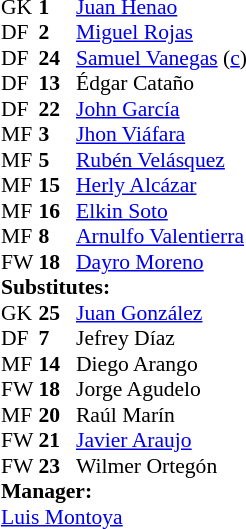<table style="font-size:90%; margin:0.2em auto;" cellspacing="0" cellpadding="0">
<tr>
<th width="25"></th>
<th width="25"></th>
</tr>
<tr>
<td>GK</td>
<td><strong>1</strong></td>
<td> <a href='#'>Juan Henao</a></td>
</tr>
<tr>
<td>DF</td>
<td><strong>2</strong></td>
<td> <a href='#'>Miguel Rojas</a></td>
</tr>
<tr>
<td>DF</td>
<td><strong>24</strong></td>
<td> <a href='#'>Samuel Vanegas</a> (<a href='#'>c</a>)</td>
</tr>
<tr>
<td>DF</td>
<td><strong>13</strong></td>
<td> Édgar Cataño</td>
</tr>
<tr>
<td>DF</td>
<td><strong>22</strong></td>
<td> <a href='#'>John García</a></td>
<td></td>
<td></td>
</tr>
<tr>
<td>MF</td>
<td><strong>3</strong></td>
<td> <a href='#'>Jhon Viáfara</a></td>
</tr>
<tr>
<td>MF</td>
<td><strong>5</strong></td>
<td> <a href='#'>Rubén Velásquez</a></td>
</tr>
<tr>
<td>MF</td>
<td><strong>15</strong></td>
<td> <a href='#'>Herly Alcázar</a></td>
<td></td>
<td></td>
</tr>
<tr>
<td>MF</td>
<td><strong>16</strong></td>
<td> <a href='#'>Elkin Soto</a></td>
</tr>
<tr>
<td>MF</td>
<td><strong>8</strong></td>
<td> <a href='#'>Arnulfo Valentierra</a></td>
</tr>
<tr>
<td>FW</td>
<td><strong>18</strong></td>
<td> <a href='#'>Dayro Moreno</a></td>
<td></td>
<td></td>
</tr>
<tr>
<td colspan=3><strong>Substitutes:</strong></td>
</tr>
<tr>
<td>GK</td>
<td><strong>25</strong></td>
<td> <a href='#'>Juan González</a></td>
</tr>
<tr>
<td>DF</td>
<td><strong>7</strong></td>
<td> Jefrey Díaz</td>
<td></td>
<td></td>
</tr>
<tr>
<td>MF</td>
<td><strong>14</strong></td>
<td> Diego Arango</td>
</tr>
<tr>
<td>FW</td>
<td><strong>18</strong></td>
<td> Jorge Agudelo</td>
<td></td>
<td></td>
</tr>
<tr>
<td>MF</td>
<td><strong>20</strong></td>
<td> Raúl Marín</td>
</tr>
<tr>
<td>FW</td>
<td><strong>21</strong></td>
<td> <a href='#'>Javier Araujo</a></td>
</tr>
<tr>
<td>FW</td>
<td><strong>23</strong></td>
<td> Wilmer Ortegón</td>
<td></td>
<td></td>
</tr>
<tr>
<td colspan=3><strong>Manager:</strong></td>
</tr>
<tr>
<td colspan=4> <a href='#'>Luis Montoya</a></td>
</tr>
</table>
